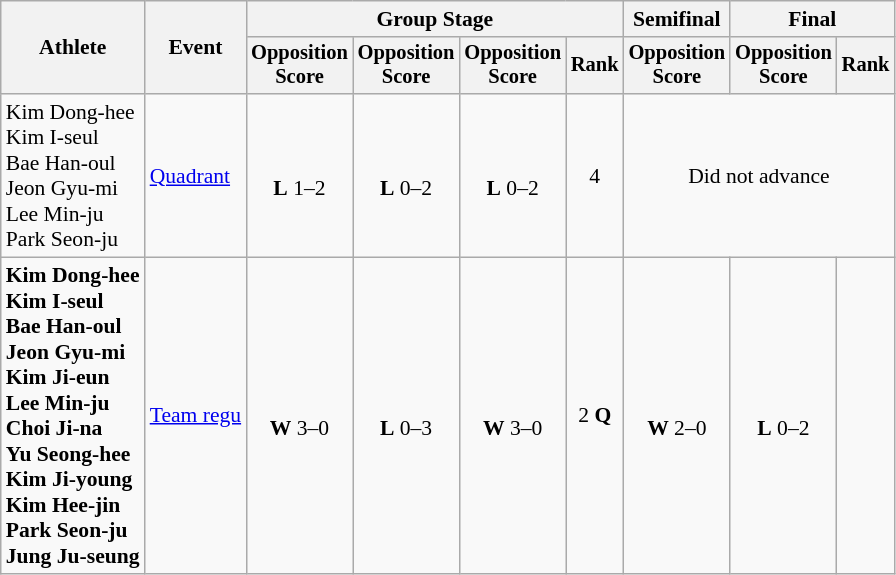<table class=wikitable style=font-size:90%;text-align:center>
<tr>
<th rowspan="2">Athlete</th>
<th rowspan="2">Event</th>
<th colspan=4>Group Stage</th>
<th>Semifinal</th>
<th colspan=2>Final</th>
</tr>
<tr style="font-size:95%">
<th>Opposition<br>Score</th>
<th>Opposition<br>Score</th>
<th>Opposition<br>Score</th>
<th>Rank</th>
<th>Opposition<br>Score</th>
<th>Opposition<br>Score</th>
<th>Rank</th>
</tr>
<tr>
<td align=left>Kim Dong-hee<br>Kim I-seul<br>Bae Han-oul<br>Jeon Gyu-mi<br>Lee Min-ju<br>Park Seon-ju</td>
<td align=left><a href='#'>Quadrant</a></td>
<td><br><strong>L</strong> 1–2</td>
<td><br><strong>L</strong> 0–2</td>
<td><br><strong>L</strong> 0–2</td>
<td>4</td>
<td colspan=3>Did not advance</td>
</tr>
<tr>
<td align=left><strong>Kim Dong-hee<br>Kim I-seul<br>Bae Han-oul<br>Jeon Gyu-mi<br>Kim Ji-eun<br>Lee Min-ju<br>Choi Ji-na<br>Yu Seong-hee<br>Kim Ji-young<br>Kim Hee-jin<br>Park Seon-ju<br>Jung Ju-seung</strong></td>
<td align=left><a href='#'>Team regu</a></td>
<td><br><strong>W</strong> 3–0</td>
<td><br><strong>L</strong> 0–3</td>
<td><br><strong>W</strong> 3–0</td>
<td>2 <strong>Q</strong></td>
<td><br><strong>W</strong> 2–0</td>
<td><br><strong>L</strong> 0–2</td>
<td></td>
</tr>
</table>
